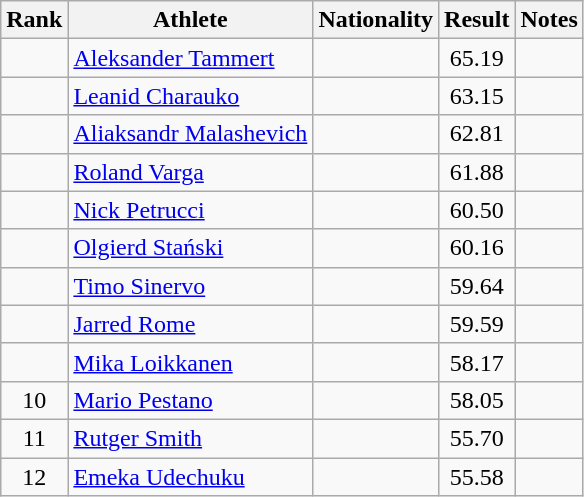<table class="wikitable sortable" style="text-align:center">
<tr>
<th>Rank</th>
<th>Athlete</th>
<th>Nationality</th>
<th>Result</th>
<th>Notes</th>
</tr>
<tr>
<td></td>
<td align=left><a href='#'>Aleksander Tammert</a></td>
<td align=left></td>
<td>65.19</td>
<td></td>
</tr>
<tr>
<td></td>
<td align=left><a href='#'>Leanid Charauko</a></td>
<td align=left></td>
<td>63.15</td>
<td></td>
</tr>
<tr>
<td></td>
<td align=left><a href='#'>Aliaksandr Malashevich</a></td>
<td align=left></td>
<td>62.81</td>
<td></td>
</tr>
<tr>
<td></td>
<td align=left><a href='#'>Roland Varga</a></td>
<td align=left></td>
<td>61.88</td>
<td></td>
</tr>
<tr>
<td></td>
<td align=left><a href='#'>Nick Petrucci</a></td>
<td align=left></td>
<td>60.50</td>
<td></td>
</tr>
<tr>
<td></td>
<td align=left><a href='#'>Olgierd Stański</a></td>
<td align=left></td>
<td>60.16</td>
<td></td>
</tr>
<tr>
<td></td>
<td align=left><a href='#'>Timo Sinervo</a></td>
<td align=left></td>
<td>59.64</td>
<td></td>
</tr>
<tr>
<td></td>
<td align=left><a href='#'>Jarred Rome</a></td>
<td align=left></td>
<td>59.59</td>
<td></td>
</tr>
<tr>
<td></td>
<td align=left><a href='#'>Mika Loikkanen</a></td>
<td align=left></td>
<td>58.17</td>
<td></td>
</tr>
<tr>
<td>10</td>
<td align=left><a href='#'>Mario Pestano</a></td>
<td align=left></td>
<td>58.05</td>
<td></td>
</tr>
<tr>
<td>11</td>
<td align=left><a href='#'>Rutger Smith</a></td>
<td align=left></td>
<td>55.70</td>
<td></td>
</tr>
<tr>
<td>12</td>
<td align=left><a href='#'>Emeka Udechuku</a></td>
<td align=left></td>
<td>55.58</td>
<td></td>
</tr>
</table>
